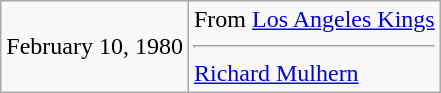<table class="wikitable">
<tr>
<td>February 10, 1980</td>
<td valign="top">From <a href='#'>Los Angeles Kings</a><hr><a href='#'>Richard Mulhern</a></td>
</tr>
</table>
